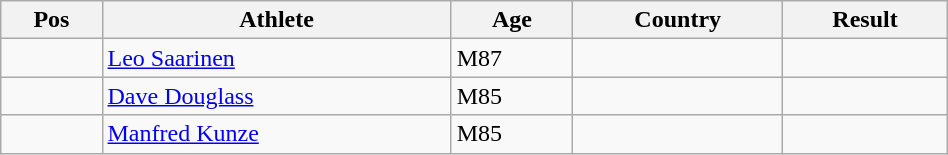<table class="wikitable"  style="text-align:center; width:50%;">
<tr>
<th>Pos</th>
<th>Athlete</th>
<th>Age</th>
<th>Country</th>
<th>Result</th>
</tr>
<tr>
<td align=center></td>
<td align=left><a href='#'>Leo Saarinen</a></td>
<td align=left>M87</td>
<td align=left></td>
<td></td>
</tr>
<tr>
<td align=center></td>
<td align=left><a href='#'>Dave Douglass</a></td>
<td align=left>M85</td>
<td align=left></td>
<td></td>
</tr>
<tr>
<td align=center></td>
<td align=left><a href='#'>Manfred Kunze</a></td>
<td align=left>M85</td>
<td align=left></td>
<td></td>
</tr>
</table>
